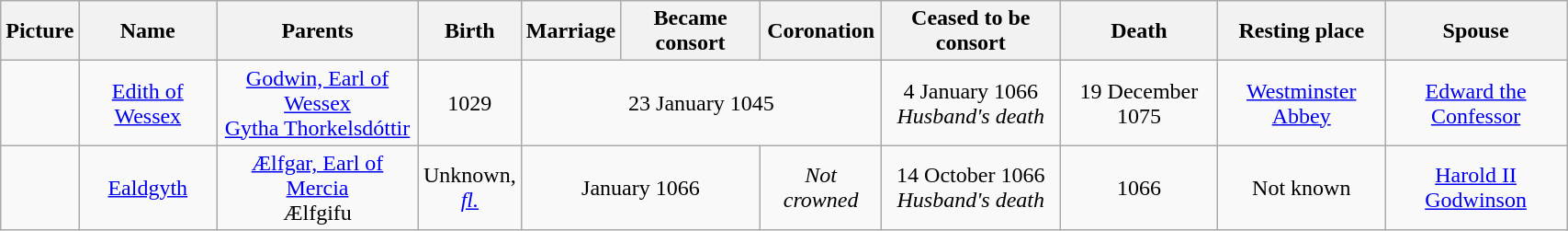<table width=90% class="wikitable" style="text-align:center;">
<tr>
<th>Picture</th>
<th>Name</th>
<th>Parents</th>
<th>Birth</th>
<th>Marriage</th>
<th>Became consort</th>
<th>Coronation</th>
<th>Ceased to be consort</th>
<th>Death</th>
<th>Resting place</th>
<th>Spouse</th>
</tr>
<tr>
<td></td>
<td><a href='#'>Edith of Wessex</a></td>
<td><a href='#'>Godwin, Earl of Wessex</a> <br> <a href='#'>Gytha Thorkelsdóttir</a></td>
<td>1029</td>
<td colspan="3">23 January 1045</td>
<td>4 January 1066<br><em>Husband's death</em></td>
<td>19 December 1075</td>
<td><a href='#'>Westminster Abbey</a></td>
<td><a href='#'>Edward the Confessor</a></td>
</tr>
<tr>
<td></td>
<td><a href='#'>Ealdgyth</a></td>
<td><a href='#'>Ælfgar, Earl of Mercia</a> <br> Ælfgifu</td>
<td>Unknown,<br><em><a href='#'>fl.</a></em> </td>
<td colspan="2">January 1066</td>
<td><em>Not crowned</em></td>
<td>14 October 1066<br><em>Husband's death</em></td>
<td>1066</td>
<td>Not known</td>
<td><a href='#'>Harold II Godwinson</a></td>
</tr>
</table>
